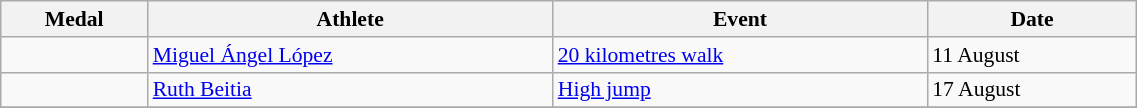<table class="wikitable" style="font-size:90%" width=60%>
<tr>
<th>Medal</th>
<th>Athlete</th>
<th>Event</th>
<th>Date</th>
</tr>
<tr>
<td></td>
<td><a href='#'>Miguel Ángel López</a></td>
<td><a href='#'>20 kilometres walk</a></td>
<td>11 August</td>
</tr>
<tr>
<td></td>
<td><a href='#'>Ruth Beitia</a></td>
<td><a href='#'>High jump</a></td>
<td>17 August</td>
</tr>
<tr>
</tr>
</table>
